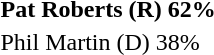<table>
<tr>
<td><strong>Pat Roberts (R) 62%</strong></td>
</tr>
<tr>
<td>Phil Martin (D) 38%</td>
</tr>
</table>
